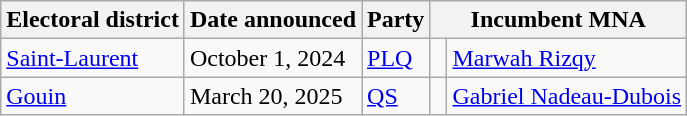<table class="wikitable">
<tr>
<th>Electoral district</th>
<th>Date announced</th>
<th>Party</th>
<th colspan="2">Incumbent MNA</th>
</tr>
<tr>
<td><a href='#'>Saint-Laurent</a></td>
<td>October 1, 2024</td>
<td><a href='#'>PLQ</a></td>
<td> </td>
<td><a href='#'>Marwah Rizqy</a></td>
</tr>
<tr>
<td><a href='#'>Gouin</a></td>
<td>March 20, 2025</td>
<td><a href='#'>QS</a></td>
<td> </td>
<td><a href='#'>Gabriel Nadeau-Dubois</a></td>
</tr>
</table>
